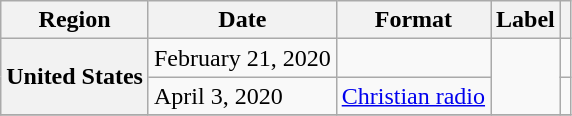<table class="wikitable plainrowheaders">
<tr>
<th scope="col">Region</th>
<th scope="col">Date</th>
<th scope="col">Format</th>
<th scope="col">Label</th>
<th scope="col"></th>
</tr>
<tr>
<th scope="row" rowspan="2">United States</th>
<td>February 21, 2020</td>
<td></td>
<td rowspan="2"></td>
<td></td>
</tr>
<tr>
<td>April 3, 2020</td>
<td><a href='#'>Christian radio</a></td>
<td></td>
</tr>
<tr>
</tr>
</table>
